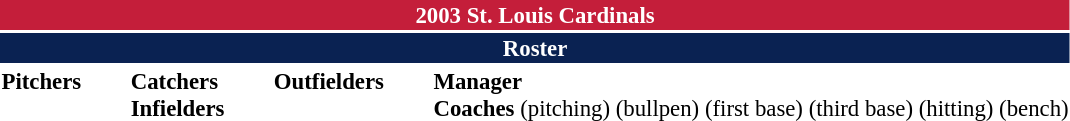<table class="toccolours" style="font-size: 95%;">
<tr>
<th colspan="10" style="background-color: #c41e3a; color: #FFFFFF; text-align: center;">2003 St. Louis Cardinals</th>
</tr>
<tr>
<td colspan="10" style="background-color: #0a2252; color: #FFFFFF; text-align: center;"><strong>Roster</strong></td>
</tr>
<tr>
<td valign="top"><strong>Pitchers</strong><br>





















</td>
<td width="25px"></td>
<td valign="top"><strong>Catchers</strong><br>


<strong>Infielders</strong>






</td>
<td width="25px"></td>
<td valign="top"><strong>Outfielders</strong><br>






</td>
<td width="25px"></td>
<td valign="top"><strong>Manager</strong><br>
<strong>Coaches</strong>
 (pitching)
 (bullpen)
 (first base)
 (third base)
 (hitting)
 (bench)</td>
</tr>
</table>
